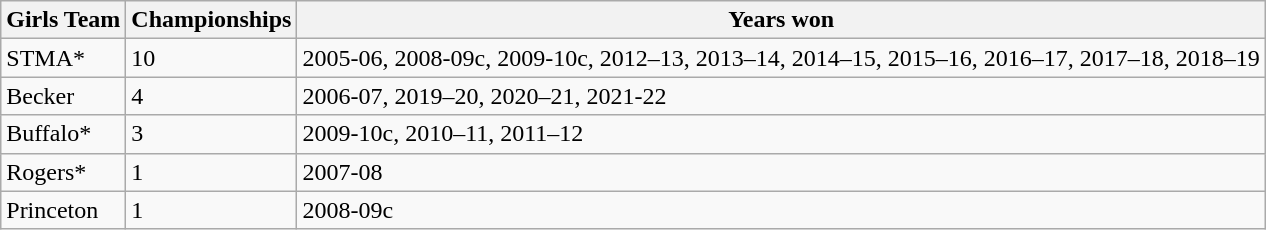<table class="wikitable">
<tr>
<th>Girls Team</th>
<th>Championships</th>
<th>Years won</th>
</tr>
<tr>
<td>STMA*</td>
<td>10</td>
<td>2005-06, 2008-09c, 2009-10c, 2012–13, 2013–14, 2014–15, 2015–16, 2016–17, 2017–18, 2018–19</td>
</tr>
<tr>
<td>Becker</td>
<td>4</td>
<td>2006-07, 2019–20, 2020–21, 2021-22</td>
</tr>
<tr>
<td>Buffalo*</td>
<td>3</td>
<td>2009-10c, 2010–11, 2011–12</td>
</tr>
<tr>
<td>Rogers*</td>
<td>1</td>
<td>2007-08</td>
</tr>
<tr>
<td>Princeton</td>
<td>1</td>
<td>2008-09c</td>
</tr>
</table>
